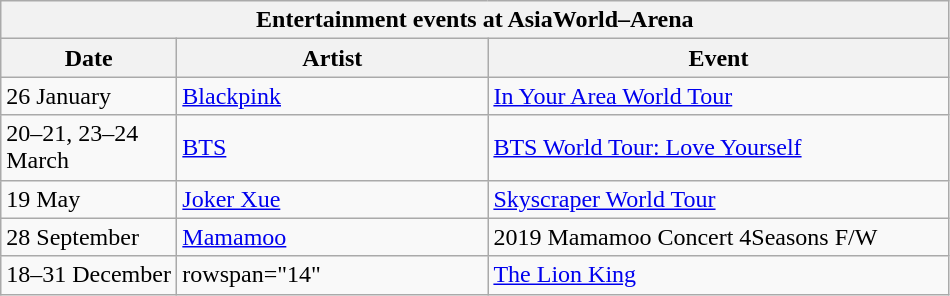<table class="wikitable">
<tr>
<th colspan="3">Entertainment events at AsiaWorld–Arena</th>
</tr>
<tr>
<th width=110>Date</th>
<th width=200>Artist</th>
<th width=300>Event</th>
</tr>
<tr>
<td>26 January</td>
<td><a href='#'>Blackpink</a></td>
<td><a href='#'>In Your Area World Tour</a></td>
</tr>
<tr>
<td>20–21, 23–24 March</td>
<td><a href='#'>BTS</a></td>
<td><a href='#'>BTS World Tour: Love Yourself</a></td>
</tr>
<tr>
<td>19 May</td>
<td><a href='#'>Joker Xue</a></td>
<td><a href='#'>Skyscraper World Tour</a></td>
</tr>
<tr>
<td>28 September</td>
<td><a href='#'>Mamamoo</a></td>
<td>2019 Mamamoo Concert 4Seasons F/W</td>
</tr>
<tr>
<td>18–31 December</td>
<td>rowspan="14"  </td>
<td><a href='#'>The Lion King</a></td>
</tr>
</table>
